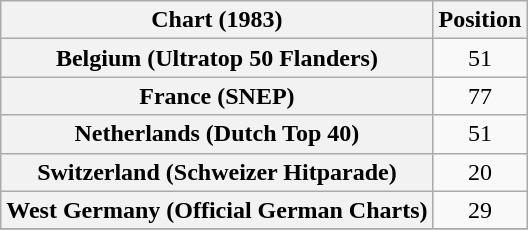<table class="wikitable sortable plainrowheaders" style="text-align:center">
<tr>
<th scope="col">Chart (1983)</th>
<th scope="col">Position</th>
</tr>
<tr>
<th scope="row">Belgium (Ultratop 50 Flanders)</th>
<td>51</td>
</tr>
<tr>
<th scope="row">France (SNEP)</th>
<td>77</td>
</tr>
<tr>
<th scope="row">Netherlands (Dutch Top 40)</th>
<td>51</td>
</tr>
<tr>
<th scope="row">Switzerland (Schweizer Hitparade)</th>
<td>20</td>
</tr>
<tr>
<th scope="row">West Germany (Official German Charts)</th>
<td>29</td>
</tr>
<tr>
</tr>
</table>
